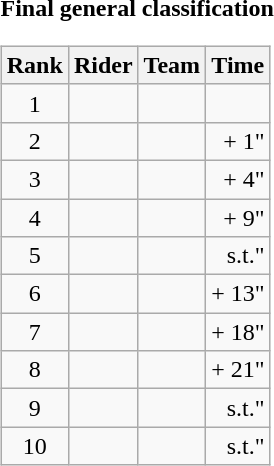<table>
<tr>
<td><strong>Final general classification</strong><br><table class="wikitable">
<tr>
<th scope="col">Rank</th>
<th scope="col">Rider</th>
<th scope="col">Team</th>
<th scope="col">Time</th>
</tr>
<tr>
<td style="text-align:center;">1</td>
<td></td>
<td></td>
<td style="text-align:right;"></td>
</tr>
<tr>
<td style="text-align:center;">2</td>
<td></td>
<td></td>
<td style="text-align:right;">+ 1"</td>
</tr>
<tr>
<td style="text-align:center;">3</td>
<td></td>
<td></td>
<td style="text-align:right;">+ 4"</td>
</tr>
<tr>
<td style="text-align:center;">4</td>
<td></td>
<td></td>
<td style="text-align:right;">+ 9"</td>
</tr>
<tr>
<td style="text-align:center;">5</td>
<td></td>
<td></td>
<td style="text-align:right;">s.t."</td>
</tr>
<tr>
<td style="text-align:center;">6</td>
<td></td>
<td></td>
<td style="text-align:right;">+ 13"</td>
</tr>
<tr>
<td style="text-align:center;">7</td>
<td></td>
<td></td>
<td style="text-align:right;">+ 18"</td>
</tr>
<tr>
<td style="text-align:center;">8</td>
<td></td>
<td></td>
<td style="text-align:right;">+ 21"</td>
</tr>
<tr>
<td style="text-align:center;">9</td>
<td></td>
<td></td>
<td style="text-align:right;">s.t."</td>
</tr>
<tr>
<td style="text-align:center;">10</td>
<td></td>
<td></td>
<td style="text-align:right;">s.t."</td>
</tr>
</table>
</td>
</tr>
</table>
